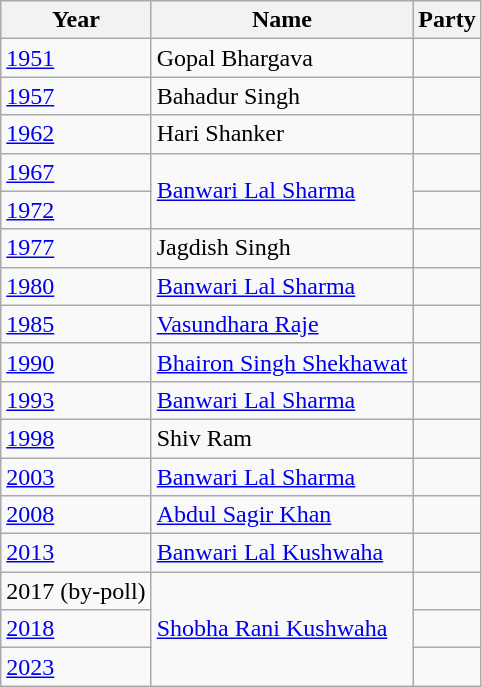<table class="wikitable sortable">
<tr>
<th>Year</th>
<th>Name</th>
<th colspan=2>Party</th>
</tr>
<tr>
<td><a href='#'>1951</a></td>
<td>Gopal Bhargava</td>
<td></td>
</tr>
<tr>
<td><a href='#'>1957</a></td>
<td>Bahadur Singh</td>
</tr>
<tr>
<td><a href='#'>1962</a></td>
<td>Hari Shanker</td>
<td></td>
</tr>
<tr>
<td><a href='#'>1967</a></td>
<td rowspan=2><a href='#'>Banwari Lal Sharma</a></td>
<td></td>
</tr>
<tr>
<td><a href='#'>1972</a></td>
</tr>
<tr>
<td><a href='#'>1977</a></td>
<td>Jagdish Singh</td>
<td></td>
</tr>
<tr>
<td><a href='#'>1980</a></td>
<td><a href='#'>Banwari Lal Sharma</a></td>
<td></td>
</tr>
<tr>
<td><a href='#'>1985</a></td>
<td><a href='#'>Vasundhara Raje</a></td>
<td></td>
</tr>
<tr>
<td><a href='#'>1990</a></td>
<td><a href='#'>Bhairon Singh Shekhawat</a></td>
</tr>
<tr>
<td><a href='#'>1993</a></td>
<td><a href='#'>Banwari Lal Sharma</a></td>
<td></td>
</tr>
<tr>
<td><a href='#'>1998</a></td>
<td>Shiv Ram</td>
<td></td>
</tr>
<tr>
<td><a href='#'>2003</a></td>
<td><a href='#'>Banwari Lal Sharma</a></td>
<td></td>
</tr>
<tr>
<td><a href='#'>2008</a></td>
<td><a href='#'>Abdul Sagir Khan</a></td>
<td></td>
</tr>
<tr>
<td><a href='#'>2013</a></td>
<td><a href='#'>Banwari Lal Kushwaha</a></td>
<td></td>
</tr>
<tr>
<td>2017 (by-poll)</td>
<td rowspan=3><a href='#'>Shobha Rani Kushwaha</a></td>
<td></td>
</tr>
<tr>
<td><a href='#'>2018</a></td>
</tr>
<tr>
<td><a href='#'>2023</a></td>
<td></td>
</tr>
</table>
